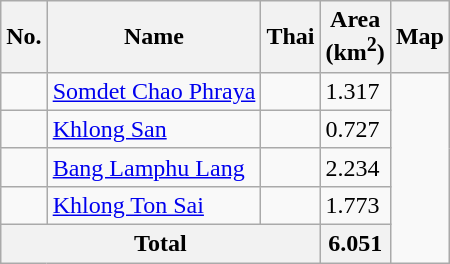<table class="wikitable sortable">
<tr>
<th>No.</th>
<th>Name</th>
<th>Thai</th>
<th>Area<br>(km<sup>2</sup>)</th>
<th>Map</th>
</tr>
<tr>
<td></td>
<td><a href='#'>Somdet Chao Phraya</a></td>
<td></td>
<td><div>1.317</div></td>
<td rowspan=5></td>
</tr>
<tr>
<td></td>
<td><a href='#'>Khlong San</a></td>
<td></td>
<td><div>0.727</div></td>
</tr>
<tr>
<td></td>
<td><a href='#'>Bang Lamphu Lang</a></td>
<td></td>
<td><div>2.234</div></td>
</tr>
<tr>
<td></td>
<td><a href='#'>Khlong Ton Sai</a></td>
<td></td>
<td><div>1.773</div></td>
</tr>
<tr>
<th colspan=3>Total</th>
<th><div>6.051</div></th>
</tr>
</table>
